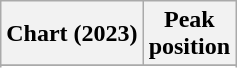<table class="wikitable sortable plainrowheaders">
<tr>
<th scope="col">Chart (2023)</th>
<th scope="col">Peak<br>position</th>
</tr>
<tr>
</tr>
<tr>
</tr>
<tr>
</tr>
<tr>
</tr>
<tr>
</tr>
<tr>
</tr>
</table>
